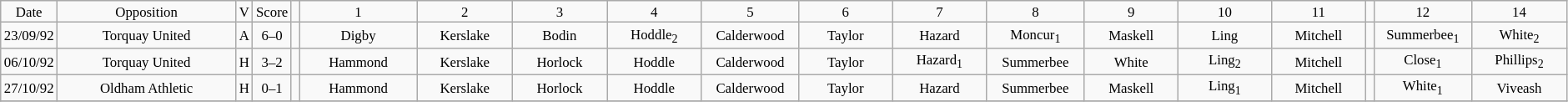<table class="wikitable" style="font-size: 70%; text-align: center;">
<tr style="text-align:center;">
<td style="width:10px; ">Date</td>
<td style="width:150px; ">Opposition</td>
<td style="width:5px; ">V</td>
<td style="width:5px; ">Score</td>
<td style="width:1px; text-align:center;"></td>
<td style="width:95px; ">1</td>
<td style="width:75px; ">2</td>
<td style="width:75px; ">3</td>
<td style="width:75px; ">4</td>
<td style="width:75px; ">5</td>
<td style="width:75px; ">6</td>
<td style="width:75px; ">7</td>
<td style="width:75px; ">8</td>
<td style="width:75px; ">9</td>
<td style="width:75px; ">10</td>
<td style="width:75px; ">11</td>
<td style="width:1px; text-align:center;"></td>
<td style="width:75px; ">12</td>
<td style="width:75px; ">14</td>
</tr>
<tr>
<td>23/09/92</td>
<td>Torquay United</td>
<td>A</td>
<td>6–0</td>
<td></td>
<td>Digby</td>
<td>Kerslake</td>
<td>Bodin</td>
<td>Hoddle<sub>2</sub></td>
<td>Calderwood</td>
<td>Taylor</td>
<td>Hazard</td>
<td>Moncur<sub>1</sub></td>
<td>Maskell</td>
<td>Ling</td>
<td>Mitchell</td>
<td></td>
<td>Summerbee<sub>1</sub></td>
<td>White<sub>2</sub></td>
</tr>
<tr>
<td>06/10/92</td>
<td>Torquay United</td>
<td>H</td>
<td>3–2</td>
<td></td>
<td>Hammond</td>
<td>Kerslake</td>
<td>Horlock</td>
<td>Hoddle</td>
<td>Calderwood</td>
<td>Taylor</td>
<td>Hazard<sub>1</sub></td>
<td>Summerbee</td>
<td>White</td>
<td>Ling<sub>2</sub></td>
<td>Mitchell</td>
<td></td>
<td>Close<sub>1</sub></td>
<td>Phillips<sub>2</sub></td>
</tr>
<tr>
<td>27/10/92</td>
<td>Oldham Athletic</td>
<td>H</td>
<td>0–1</td>
<td></td>
<td>Hammond</td>
<td>Kerslake</td>
<td>Horlock</td>
<td>Hoddle</td>
<td>Calderwood</td>
<td>Taylor</td>
<td>Hazard</td>
<td>Summerbee</td>
<td>Maskell</td>
<td>Ling<sub>1</sub></td>
<td>Mitchell</td>
<td></td>
<td>White<sub>1</sub></td>
<td>Viveash</td>
</tr>
<tr>
</tr>
</table>
